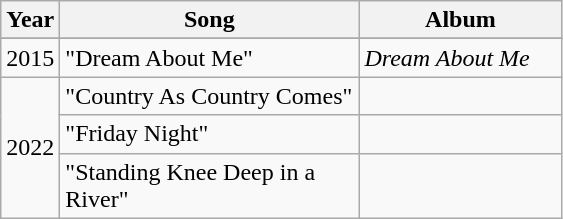<table class="wikitable">
<tr>
<th rowspan="1">Year</th>
<th rowspan="1" style="width:12em;">Song</th>
<th rowspan="1" style="width:8em;">Album</th>
</tr>
<tr style="font-size:smaller;">
</tr>
<tr>
<td style="text-align:center;">2015</td>
<td>"Dream About Me"</td>
<td><em>Dream About Me</em></td>
</tr>
<tr>
<td rowspan="3">2022</td>
<td>"Country As Country Comes"</td>
<td></td>
</tr>
<tr>
<td>"Friday Night"</td>
<td></td>
</tr>
<tr>
<td>"Standing Knee Deep in a River"</td>
<td></td>
</tr>
</table>
